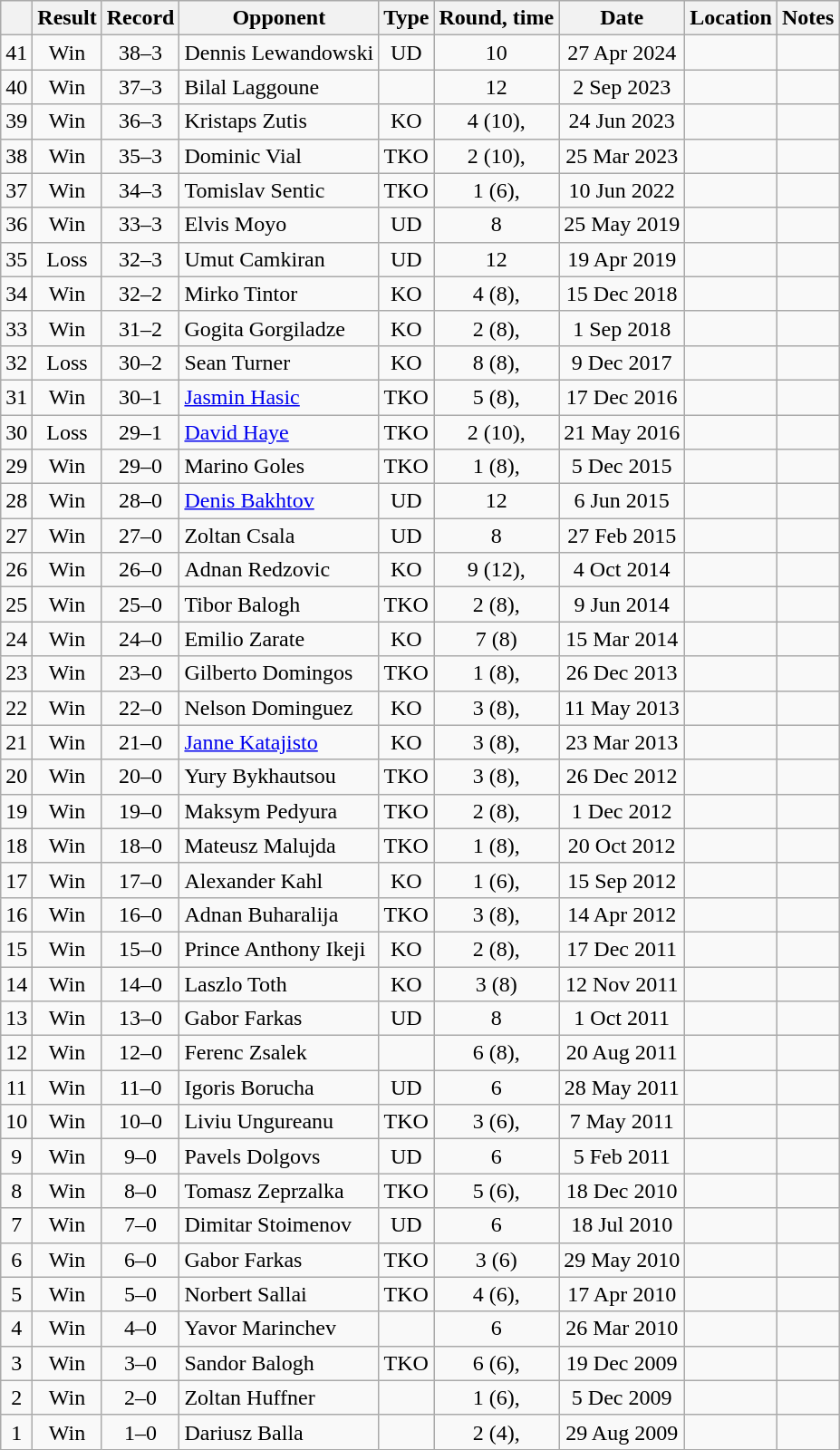<table class="wikitable" style="text-align:center">
<tr>
<th></th>
<th>Result</th>
<th>Record</th>
<th>Opponent</th>
<th>Type</th>
<th>Round, time</th>
<th>Date</th>
<th>Location</th>
<th>Notes</th>
</tr>
<tr>
<td>41</td>
<td>Win</td>
<td>38–3</td>
<td style="text-align:left;">Dennis Lewandowski</td>
<td>UD</td>
<td>10</td>
<td>27 Apr 2024</td>
<td style="text-align:left;"></td>
<td></td>
</tr>
<tr>
<td>40</td>
<td>Win</td>
<td>37–3</td>
<td style="text-align:left;">Bilal Laggoune</td>
<td></td>
<td>12</td>
<td>2 Sep 2023</td>
<td style="text-align:left;"></td>
<td style="text-align:left;"></td>
</tr>
<tr>
<td>39</td>
<td>Win</td>
<td>36–3</td>
<td style="text-align:left;">Kristaps Zutis</td>
<td>KO</td>
<td>4 (10), </td>
<td>24 Jun 2023</td>
<td style="text-align:left;"></td>
<td style="text-align:left;"></td>
</tr>
<tr>
<td>38</td>
<td>Win</td>
<td>35–3</td>
<td style="text-align:left;">Dominic Vial</td>
<td>TKO</td>
<td>2 (10), </td>
<td>25 Mar 2023</td>
<td style="text-align:left;"></td>
<td style="text-align:left;"></td>
</tr>
<tr>
<td>37</td>
<td>Win</td>
<td>34–3</td>
<td style="text-align:left;">Tomislav Sentic</td>
<td>TKO</td>
<td>1 (6), </td>
<td>10 Jun 2022</td>
<td style="text-align:left;"></td>
<td></td>
</tr>
<tr>
<td>36</td>
<td>Win</td>
<td>33–3</td>
<td style="text-align:left;">Elvis Moyo</td>
<td>UD</td>
<td>8</td>
<td>25 May 2019</td>
<td style="text-align:left;"></td>
<td></td>
</tr>
<tr>
<td>35</td>
<td>Loss</td>
<td>32–3</td>
<td style="text-align:left;">Umut Camkiran</td>
<td>UD</td>
<td>12</td>
<td>19 Apr 2019</td>
<td style="text-align:left;"></td>
<td style="text-align:left;"></td>
</tr>
<tr>
<td>34</td>
<td>Win</td>
<td>32–2</td>
<td style="text-align:left;">Mirko Tintor</td>
<td>KO</td>
<td>4 (8), </td>
<td>15 Dec 2018</td>
<td style="text-align:left;"></td>
<td></td>
</tr>
<tr>
<td>33</td>
<td>Win</td>
<td>31–2</td>
<td style="text-align:left;">Gogita Gorgiladze</td>
<td>KO</td>
<td>2 (8), </td>
<td>1 Sep 2018</td>
<td style="text-align:left;"></td>
<td></td>
</tr>
<tr>
<td>32</td>
<td>Loss</td>
<td>30–2</td>
<td style="text-align:left;">Sean Turner</td>
<td>KO</td>
<td>8 (8), </td>
<td>9 Dec 2017</td>
<td style="text-align:left;"></td>
<td></td>
</tr>
<tr>
<td>31</td>
<td>Win</td>
<td>30–1</td>
<td style="text-align:left;"><a href='#'>Jasmin Hasic</a></td>
<td>TKO</td>
<td>5 (8), </td>
<td>17 Dec 2016</td>
<td style="text-align:left;"></td>
<td></td>
</tr>
<tr>
<td>30</td>
<td>Loss</td>
<td>29–1</td>
<td style="text-align:left;"><a href='#'>David Haye</a></td>
<td>TKO</td>
<td>2 (10), </td>
<td>21 May 2016</td>
<td style="text-align:left;"></td>
<td></td>
</tr>
<tr>
<td>29</td>
<td>Win</td>
<td>29–0</td>
<td style="text-align:left;">Marino Goles</td>
<td>TKO</td>
<td>1 (8), </td>
<td>5 Dec 2015</td>
<td style="text-align:left;"></td>
<td></td>
</tr>
<tr>
<td>28</td>
<td>Win</td>
<td>28–0</td>
<td style="text-align:left;"><a href='#'>Denis Bakhtov</a></td>
<td>UD</td>
<td>12</td>
<td>6 Jun 2015</td>
<td style="text-align:left;"></td>
<td style="text-align:left;"></td>
</tr>
<tr>
<td>27</td>
<td>Win</td>
<td>27–0</td>
<td style="text-align:left;">Zoltan Csala</td>
<td>UD</td>
<td>8</td>
<td>27 Feb 2015</td>
<td style="text-align:left;"></td>
<td></td>
</tr>
<tr>
<td>26</td>
<td>Win</td>
<td>26–0</td>
<td style="text-align:left;">Adnan Redzovic</td>
<td>KO</td>
<td>9 (12), </td>
<td>4 Oct 2014</td>
<td style="text-align:left;"></td>
<td style="text-align:left;"></td>
</tr>
<tr>
<td>25</td>
<td>Win</td>
<td>25–0</td>
<td style="text-align:left;">Tibor Balogh</td>
<td>TKO</td>
<td>2 (8), </td>
<td>9 Jun 2014</td>
<td style="text-align:left;"></td>
<td></td>
</tr>
<tr>
<td>24</td>
<td>Win</td>
<td>24–0</td>
<td style="text-align:left;">Emilio Zarate</td>
<td>KO</td>
<td>7 (8)</td>
<td>15 Mar 2014</td>
<td style="text-align:left;"></td>
<td></td>
</tr>
<tr>
<td>23</td>
<td>Win</td>
<td>23–0</td>
<td style="text-align:left;">Gilberto Domingos</td>
<td>TKO</td>
<td>1 (8), </td>
<td>26 Dec 2013</td>
<td style="text-align:left;"></td>
<td></td>
</tr>
<tr>
<td>22</td>
<td>Win</td>
<td>22–0</td>
<td style="text-align:left;">Nelson Dominguez</td>
<td>KO</td>
<td>3 (8), </td>
<td>11 May 2013</td>
<td style="text-align:left;"></td>
<td></td>
</tr>
<tr>
<td>21</td>
<td>Win</td>
<td>21–0</td>
<td style="text-align:left;"><a href='#'>Janne Katajisto</a></td>
<td>KO</td>
<td>3 (8), </td>
<td>23 Mar 2013</td>
<td style="text-align:left;"></td>
<td></td>
</tr>
<tr>
<td>20</td>
<td>Win</td>
<td>20–0</td>
<td style="text-align:left;">Yury Bykhautsou</td>
<td>TKO</td>
<td>3 (8), </td>
<td>26 Dec 2012</td>
<td style="text-align:left;"></td>
<td></td>
</tr>
<tr>
<td>19</td>
<td>Win</td>
<td>19–0</td>
<td style="text-align:left;">Maksym Pedyura</td>
<td>TKO</td>
<td>2 (8), </td>
<td>1 Dec 2012</td>
<td style="text-align:left;"></td>
<td></td>
</tr>
<tr>
<td>18</td>
<td>Win</td>
<td>18–0</td>
<td style="text-align:left;">Mateusz Malujda</td>
<td>TKO</td>
<td>1 (8), </td>
<td>20 Oct 2012</td>
<td style="text-align:left;"></td>
<td></td>
</tr>
<tr>
<td>17</td>
<td>Win</td>
<td>17–0</td>
<td style="text-align:left;">Alexander Kahl</td>
<td>KO</td>
<td>1 (6), </td>
<td>15 Sep 2012</td>
<td style="text-align:left;"></td>
<td></td>
</tr>
<tr>
<td>16</td>
<td>Win</td>
<td>16–0</td>
<td style="text-align:left;">Adnan Buharalija</td>
<td>TKO</td>
<td>3 (8), </td>
<td>14 Apr 2012</td>
<td style="text-align:left;"></td>
<td></td>
</tr>
<tr>
<td>15</td>
<td>Win</td>
<td>15–0</td>
<td style="text-align:left;">Prince Anthony Ikeji</td>
<td>KO</td>
<td>2 (8), </td>
<td>17 Dec 2011</td>
<td style="text-align:left;"></td>
<td></td>
</tr>
<tr>
<td>14</td>
<td>Win</td>
<td>14–0</td>
<td style="text-align:left;">Laszlo Toth</td>
<td>KO</td>
<td>3 (8)</td>
<td>12 Nov 2011</td>
<td style="text-align:left;"></td>
<td></td>
</tr>
<tr>
<td>13</td>
<td>Win</td>
<td>13–0</td>
<td style="text-align:left;">Gabor Farkas</td>
<td>UD</td>
<td>8</td>
<td>1 Oct 2011</td>
<td style="text-align:left;"></td>
<td></td>
</tr>
<tr>
<td>12</td>
<td>Win</td>
<td>12–0</td>
<td style="text-align:left;">Ferenc Zsalek</td>
<td></td>
<td>6 (8), </td>
<td>20 Aug 2011</td>
<td style="text-align:left;"></td>
<td></td>
</tr>
<tr>
<td>11</td>
<td>Win</td>
<td>11–0</td>
<td style="text-align:left;">Igoris Borucha</td>
<td>UD</td>
<td>6</td>
<td>28 May 2011</td>
<td style="text-align:left;"></td>
<td></td>
</tr>
<tr>
<td>10</td>
<td>Win</td>
<td>10–0</td>
<td style="text-align:left;">Liviu Ungureanu</td>
<td>TKO</td>
<td>3 (6), </td>
<td>7 May 2011</td>
<td style="text-align:left;"></td>
<td></td>
</tr>
<tr>
<td>9</td>
<td>Win</td>
<td>9–0</td>
<td style="text-align:left;">Pavels Dolgovs</td>
<td>UD</td>
<td>6</td>
<td>5 Feb 2011</td>
<td style="text-align:left;"></td>
<td></td>
</tr>
<tr>
<td>8</td>
<td>Win</td>
<td>8–0</td>
<td style="text-align:left;">Tomasz Zeprzalka</td>
<td>TKO</td>
<td>5 (6), </td>
<td>18 Dec 2010</td>
<td style="text-align:left;"></td>
<td></td>
</tr>
<tr>
<td>7</td>
<td>Win</td>
<td>7–0</td>
<td style="text-align:left;">Dimitar Stoimenov</td>
<td>UD</td>
<td>6</td>
<td>18 Jul 2010</td>
<td style="text-align:left;"></td>
<td></td>
</tr>
<tr>
<td>6</td>
<td>Win</td>
<td>6–0</td>
<td style="text-align:left;">Gabor Farkas</td>
<td>TKO</td>
<td>3 (6)</td>
<td>29 May 2010</td>
<td style="text-align:left;"></td>
<td></td>
</tr>
<tr>
<td>5</td>
<td>Win</td>
<td>5–0</td>
<td style="text-align:left;">Norbert Sallai</td>
<td>TKO</td>
<td>4 (6), </td>
<td>17 Apr 2010</td>
<td style="text-align:left;"></td>
<td></td>
</tr>
<tr>
<td>4</td>
<td>Win</td>
<td>4–0</td>
<td style="text-align:left;">Yavor Marinchev</td>
<td></td>
<td>6</td>
<td>26 Mar 2010</td>
<td style="text-align:left;"></td>
<td></td>
</tr>
<tr>
<td>3</td>
<td>Win</td>
<td>3–0</td>
<td style="text-align:left;">Sandor Balogh</td>
<td>TKO</td>
<td>6 (6), </td>
<td>19 Dec 2009</td>
<td style="text-align:left;"></td>
<td></td>
</tr>
<tr>
<td>2</td>
<td>Win</td>
<td>2–0</td>
<td style="text-align:left;">Zoltan Huffner</td>
<td></td>
<td>1 (6), </td>
<td>5 Dec 2009</td>
<td style="text-align:left;"></td>
<td></td>
</tr>
<tr>
<td>1</td>
<td>Win</td>
<td>1–0</td>
<td style="text-align:left;">Dariusz Balla</td>
<td></td>
<td>2 (4), </td>
<td>29 Aug 2009</td>
<td style="text-align:left;"></td>
<td></td>
</tr>
</table>
